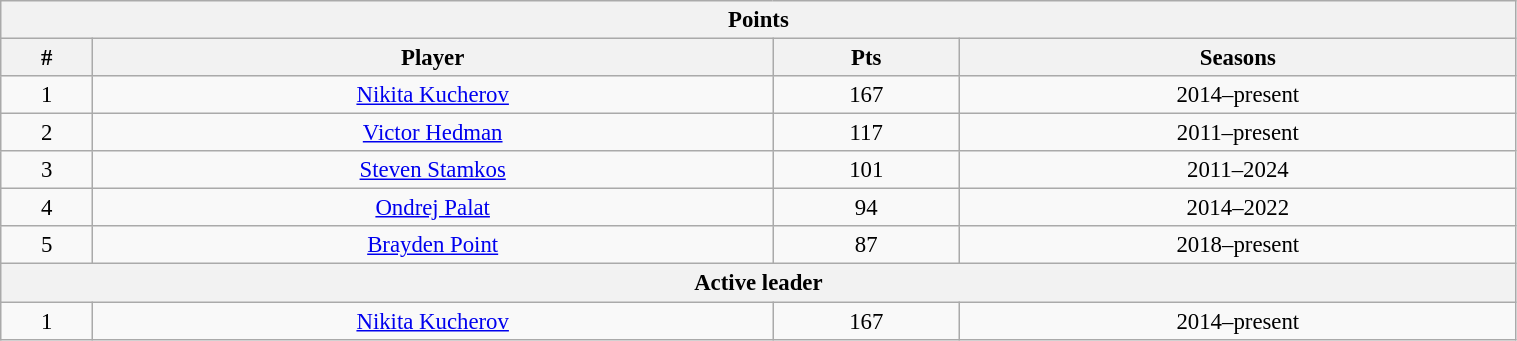<table class="wikitable" style="text-align: center; font-size: 95%" width="80%">
<tr>
<th colspan="4">Points</th>
</tr>
<tr>
<th>#</th>
<th>Player</th>
<th>Pts</th>
<th>Seasons</th>
</tr>
<tr>
<td>1</td>
<td><a href='#'>Nikita Kucherov</a></td>
<td>167</td>
<td>2014–present</td>
</tr>
<tr>
<td>2</td>
<td><a href='#'>Victor Hedman</a></td>
<td>117</td>
<td>2011–present</td>
</tr>
<tr>
<td>3</td>
<td><a href='#'>Steven Stamkos</a></td>
<td>101</td>
<td>2011–2024</td>
</tr>
<tr>
<td>4</td>
<td><a href='#'>Ondrej Palat</a></td>
<td>94</td>
<td>2014–2022</td>
</tr>
<tr>
<td>5</td>
<td><a href='#'>Brayden Point</a></td>
<td>87</td>
<td>2018–present</td>
</tr>
<tr>
<th colspan="4">Active leader</th>
</tr>
<tr>
<td>1</td>
<td><a href='#'>Nikita Kucherov</a></td>
<td>167</td>
<td>2014–present</td>
</tr>
</table>
